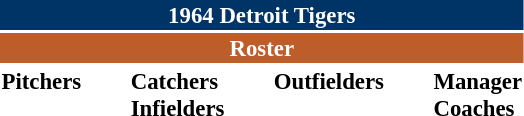<table class="toccolours" style="font-size: 95%;">
<tr>
<th colspan="10" style="background-color: #003366; color: white; text-align: center;">1964 Detroit Tigers</th>
</tr>
<tr>
<td colspan="10" style="background-color: #bd5d29; color: white; text-align: center;"><strong>Roster</strong></td>
</tr>
<tr>
<td valign="top"><strong>Pitchers</strong><br>
















</td>
<td width="25px"></td>
<td valign="top"><strong>Catchers</strong><br>


<strong>Infielders</strong>







</td>
<td width="25px"></td>
<td valign="top"><strong>Outfielders</strong><br>






</td>
<td width="25px"></td>
<td valign="top"><strong>Manager</strong><br>
<strong>Coaches</strong>



</td>
</tr>
</table>
